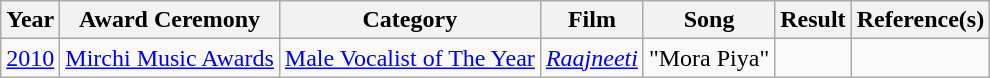<table class="wikitable">
<tr>
<th>Year</th>
<th>Award Ceremony</th>
<th>Category</th>
<th>Film</th>
<th>Song</th>
<th>Result</th>
<th>Reference(s)</th>
</tr>
<tr>
<td><a href='#'>2010</a></td>
<td><a href='#'>Mirchi Music Awards</a></td>
<td><a href='#'>Male Vocalist of The Year</a></td>
<td><em><a href='#'>Raajneeti</a></em></td>
<td>"Mora Piya"</td>
<td></td>
<td></td>
</tr>
</table>
